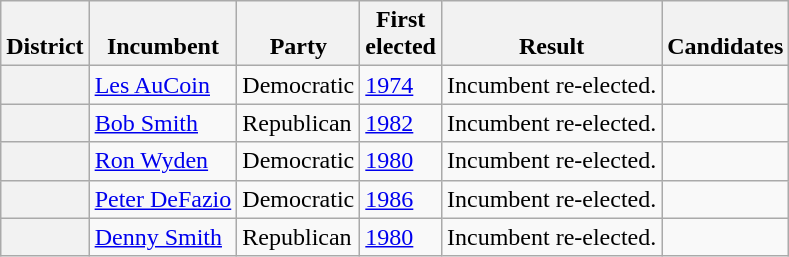<table class=wikitable>
<tr valign=bottom>
<th>District</th>
<th>Incumbent</th>
<th>Party</th>
<th>First<br>elected</th>
<th>Result</th>
<th>Candidates</th>
</tr>
<tr>
<th></th>
<td><a href='#'>Les AuCoin</a></td>
<td>Democratic</td>
<td><a href='#'>1974</a></td>
<td>Incumbent re-elected.</td>
<td nowrap></td>
</tr>
<tr>
<th></th>
<td><a href='#'>Bob Smith</a></td>
<td>Republican</td>
<td><a href='#'>1982</a></td>
<td>Incumbent re-elected.</td>
<td nowrap></td>
</tr>
<tr>
<th></th>
<td><a href='#'>Ron Wyden</a></td>
<td>Democratic</td>
<td><a href='#'>1980</a></td>
<td>Incumbent re-elected.</td>
<td nowrap></td>
</tr>
<tr>
<th></th>
<td><a href='#'>Peter DeFazio</a></td>
<td>Democratic</td>
<td><a href='#'>1986</a></td>
<td>Incumbent re-elected.</td>
<td nowrap></td>
</tr>
<tr>
<th></th>
<td><a href='#'>Denny Smith</a></td>
<td>Republican</td>
<td><a href='#'>1980</a></td>
<td>Incumbent re-elected.</td>
<td nowrap></td>
</tr>
</table>
